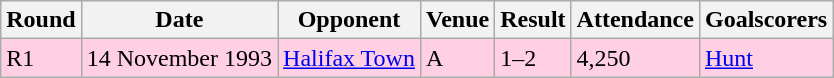<table class="wikitable">
<tr>
<th>Round</th>
<th>Date</th>
<th>Opponent</th>
<th>Venue</th>
<th>Result</th>
<th>Attendance</th>
<th>Goalscorers</th>
</tr>
<tr style="background-color: #ffd0e3;">
<td>R1</td>
<td>14 November 1993</td>
<td><a href='#'>Halifax Town</a></td>
<td>A</td>
<td>1–2</td>
<td>4,250</td>
<td><a href='#'>Hunt</a></td>
</tr>
</table>
